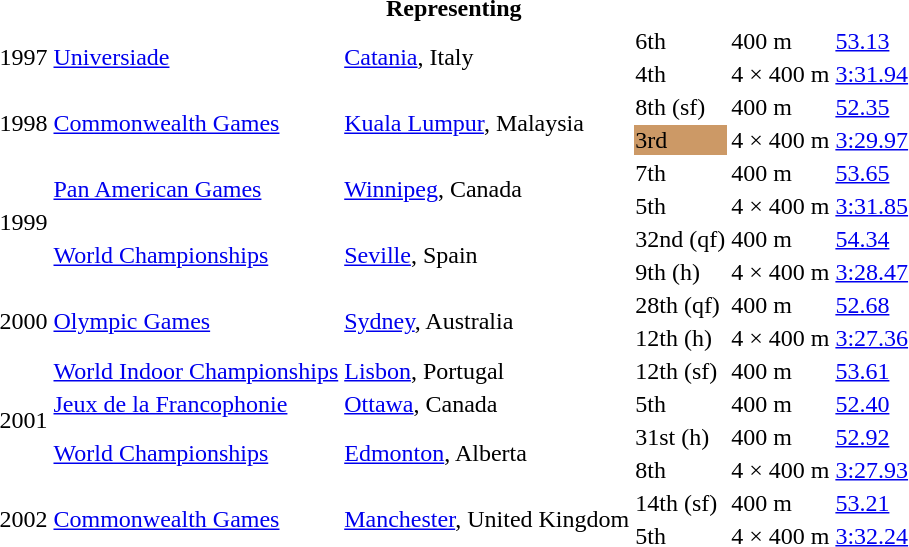<table>
<tr>
<th colspan="6">Representing </th>
</tr>
<tr>
<td rowspan=2>1997</td>
<td rowspan=2><a href='#'>Universiade</a></td>
<td rowspan=2><a href='#'>Catania</a>, Italy</td>
<td>6th</td>
<td>400 m</td>
<td><a href='#'>53.13</a></td>
</tr>
<tr>
<td>4th</td>
<td>4 × 400 m</td>
<td><a href='#'>3:31.94</a></td>
</tr>
<tr>
<td rowspan=2>1998</td>
<td rowspan=2><a href='#'>Commonwealth Games</a></td>
<td rowspan=2><a href='#'>Kuala Lumpur</a>, Malaysia</td>
<td>8th (sf)</td>
<td>400 m</td>
<td><a href='#'>52.35</a></td>
</tr>
<tr>
<td bgcolor=cc9966>3rd</td>
<td>4 × 400 m</td>
<td><a href='#'>3:29.97</a></td>
</tr>
<tr>
<td rowspan=4>1999</td>
<td rowspan=2><a href='#'>Pan American Games</a></td>
<td rowspan=2><a href='#'>Winnipeg</a>, Canada</td>
<td>7th</td>
<td>400 m</td>
<td><a href='#'>53.65</a></td>
</tr>
<tr>
<td>5th</td>
<td>4 × 400 m</td>
<td><a href='#'>3:31.85</a></td>
</tr>
<tr>
<td rowspan=2><a href='#'>World Championships</a></td>
<td rowspan=2><a href='#'>Seville</a>, Spain</td>
<td>32nd (qf)</td>
<td>400 m</td>
<td><a href='#'>54.34</a></td>
</tr>
<tr>
<td>9th (h)</td>
<td>4 × 400 m</td>
<td><a href='#'>3:28.47</a></td>
</tr>
<tr>
<td rowspan=2>2000</td>
<td rowspan=2><a href='#'>Olympic Games</a></td>
<td rowspan=2><a href='#'>Sydney</a>, Australia</td>
<td>28th (qf)</td>
<td>400 m</td>
<td><a href='#'>52.68</a></td>
</tr>
<tr>
<td>12th (h)</td>
<td>4 × 400 m</td>
<td><a href='#'>3:27.36</a></td>
</tr>
<tr>
<td rowspan=4>2001</td>
<td><a href='#'>World Indoor Championships</a></td>
<td><a href='#'>Lisbon</a>, Portugal</td>
<td>12th (sf)</td>
<td>400 m</td>
<td><a href='#'>53.61</a></td>
</tr>
<tr>
<td><a href='#'>Jeux de la Francophonie</a></td>
<td><a href='#'>Ottawa</a>, Canada</td>
<td>5th</td>
<td>400 m</td>
<td><a href='#'>52.40</a></td>
</tr>
<tr>
<td rowspan=2><a href='#'>World Championships</a></td>
<td rowspan=2><a href='#'>Edmonton</a>, Alberta</td>
<td>31st (h)</td>
<td>400 m</td>
<td><a href='#'>52.92</a></td>
</tr>
<tr>
<td>8th</td>
<td>4 × 400 m</td>
<td><a href='#'>3:27.93</a></td>
</tr>
<tr>
<td rowspan=2>2002</td>
<td rowspan=2><a href='#'>Commonwealth Games</a></td>
<td rowspan=2><a href='#'>Manchester</a>, United Kingdom</td>
<td>14th (sf)</td>
<td>400 m</td>
<td><a href='#'>53.21</a></td>
</tr>
<tr>
<td>5th</td>
<td>4 × 400 m</td>
<td><a href='#'>3:32.24</a></td>
</tr>
</table>
